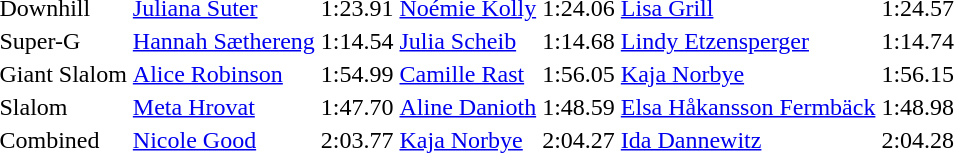<table>
<tr>
<td>Downhill</td>
<td><a href='#'>Juliana Suter</a><br></td>
<td>1:23.91</td>
<td><a href='#'>Noémie Kolly</a><br></td>
<td>1:24.06</td>
<td><a href='#'>Lisa Grill</a><br></td>
<td>1:24.57</td>
</tr>
<tr>
<td>Super-G</td>
<td><a href='#'>Hannah Sæthereng</a><br></td>
<td>1:14.54</td>
<td><a href='#'>Julia Scheib</a><br></td>
<td>1:14.68</td>
<td><a href='#'>Lindy Etzensperger</a><br></td>
<td>1:14.74</td>
</tr>
<tr>
<td>Giant Slalom</td>
<td><a href='#'>Alice Robinson</a><br></td>
<td>1:54.99</td>
<td><a href='#'>Camille Rast</a><br></td>
<td>1:56.05</td>
<td><a href='#'>Kaja Norbye</a><br></td>
<td>1:56.15</td>
</tr>
<tr>
<td>Slalom</td>
<td><a href='#'>Meta Hrovat</a><br></td>
<td>1:47.70</td>
<td><a href='#'>Aline Danioth</a><br></td>
<td>1:48.59</td>
<td><a href='#'>Elsa Håkansson Fermbäck</a><br></td>
<td>1:48.98</td>
</tr>
<tr>
<td>Combined</td>
<td><a href='#'>Nicole Good</a><br></td>
<td>2:03.77</td>
<td><a href='#'>Kaja Norbye</a><br></td>
<td>2:04.27</td>
<td><a href='#'>Ida Dannewitz</a><br></td>
<td>2:04.28</td>
</tr>
</table>
